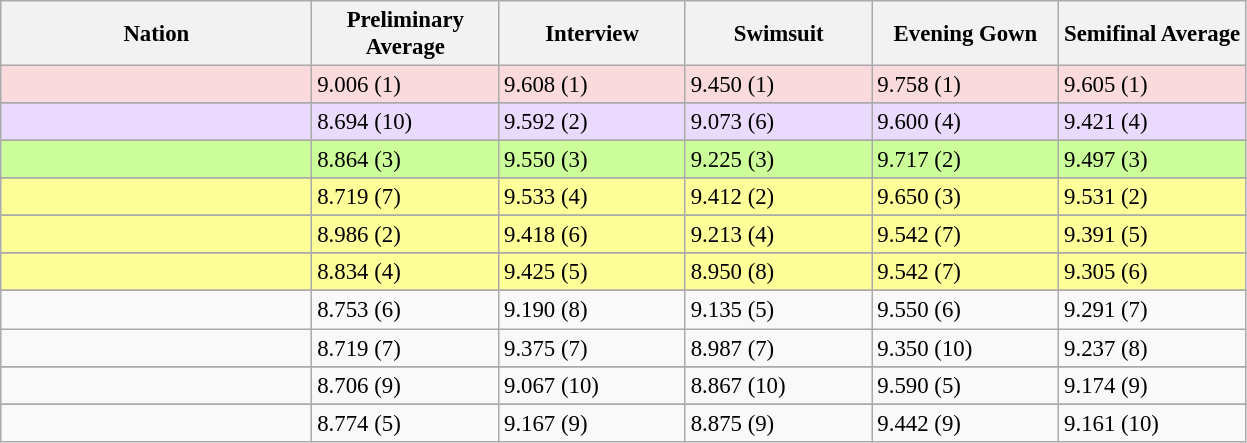<table class="wikitable" style="font-size:95%">
<tr>
<th width="25%">Nation</th>
<th>Preliminary<br>Average</th>
<th width="15%">Interview</th>
<th width="15%">Swimsuit</th>
<th width="15%">Evening Gown</th>
<th width="15%">Semifinal Average</th>
</tr>
<tr style="background-color:#FADADD;">
<td><strong></strong></td>
<td>9.006 (1)</td>
<td>9.608 (1)</td>
<td>9.450 (1)</td>
<td>9.758 (1)</td>
<td>9.605 (1)</td>
</tr>
<tr>
</tr>
<tr style="background-color:#eadafd;">
<td><strong></strong></td>
<td>8.694 (10)</td>
<td>9.592 (2)</td>
<td>9.073 (6)</td>
<td>9.600 (4)</td>
<td>9.421 (4)</td>
</tr>
<tr>
</tr>
<tr style="background-color:#ccff99;">
<td><strong></strong></td>
<td>8.864 (3)</td>
<td>9.550 (3)</td>
<td>9.225 (3)</td>
<td>9.717 (2)</td>
<td>9.497 (3)</td>
</tr>
<tr>
</tr>
<tr style="background-color:#ffff99;">
<td><strong></strong></td>
<td>8.719 (7)</td>
<td>9.533 (4)</td>
<td>9.412 (2)</td>
<td>9.650 (3)</td>
<td>9.531 (2)</td>
</tr>
<tr>
</tr>
<tr style="background-color:#ffff99;">
<td><strong></strong></td>
<td>8.986 (2)</td>
<td>9.418 (6)</td>
<td>9.213 (4)</td>
<td>9.542 (7)</td>
<td>9.391 (5)</td>
</tr>
<tr>
</tr>
<tr style="background-color:#ffff99;">
<td><strong></strong></td>
<td>8.834 (4)</td>
<td>9.425 (5)</td>
<td>8.950 (8)</td>
<td>9.542 (7)</td>
<td>9.305 (6)</td>
</tr>
<tr>
</tr>
<tr>
<td><strong></strong></td>
<td>8.753 (6)</td>
<td>9.190 (8)</td>
<td>9.135 (5)</td>
<td>9.550 (6)</td>
<td>9.291 (7)</td>
</tr>
<tr>
<td><strong></strong></td>
<td>8.719 (7)</td>
<td>9.375 (7)</td>
<td>8.987 (7)</td>
<td>9.350 (10)</td>
<td>9.237 (8)</td>
</tr>
<tr>
</tr>
<tr>
<td><strong></strong></td>
<td>8.706 (9)</td>
<td>9.067 (10)</td>
<td>8.867 (10)</td>
<td>9.590 (5)</td>
<td>9.174 (9)</td>
</tr>
<tr>
</tr>
<tr>
<td><strong></strong></td>
<td>8.774 (5)</td>
<td>9.167 (9)</td>
<td>8.875 (9)</td>
<td>9.442 (9)</td>
<td>9.161 (10)</td>
</tr>
</table>
